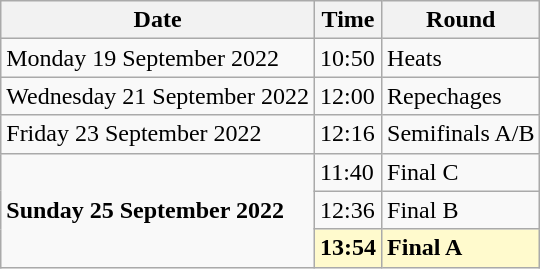<table class="wikitable">
<tr>
<th>Date</th>
<th>Time</th>
<th>Round</th>
</tr>
<tr>
<td>Monday 19 September 2022</td>
<td>10:50</td>
<td>Heats</td>
</tr>
<tr>
<td>Wednesday 21 September 2022</td>
<td>12:00</td>
<td>Repechages</td>
</tr>
<tr>
<td>Friday 23 September 2022</td>
<td>12:16</td>
<td>Semifinals A/B</td>
</tr>
<tr>
<td rowspan=3><strong>Sunday 25 September 2022</strong></td>
<td>11:40</td>
<td>Final C</td>
</tr>
<tr>
<td>12:36</td>
<td>Final B</td>
</tr>
<tr>
<td style=background:lemonchiffon><strong>13:54</strong></td>
<td style=background:lemonchiffon><strong>Final A</strong></td>
</tr>
</table>
